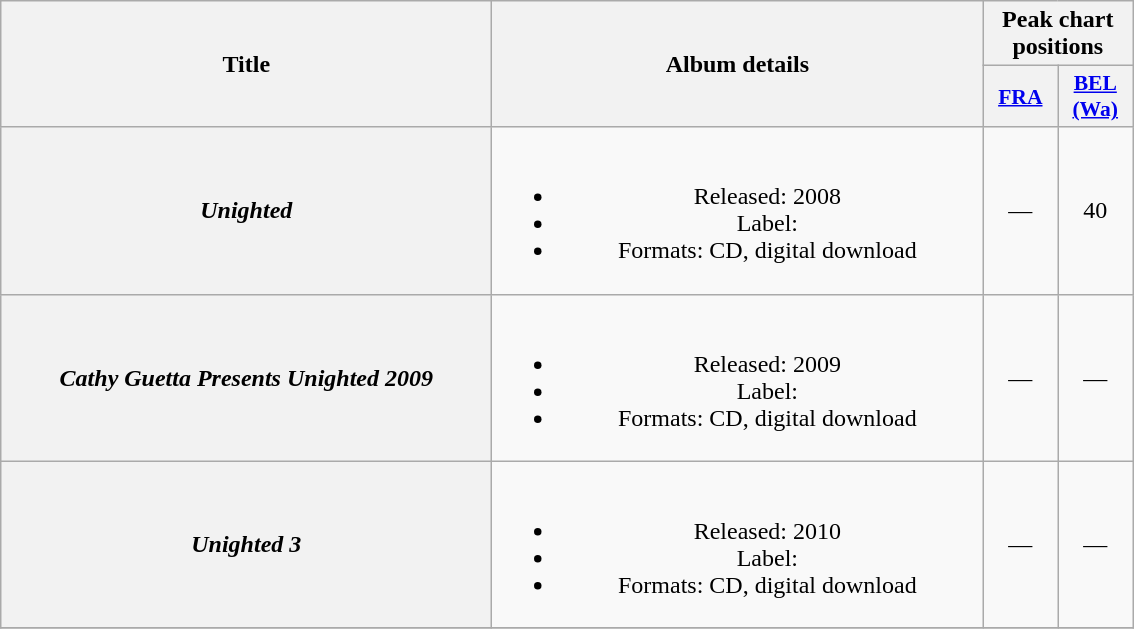<table class="wikitable plainrowheaders" style="text-align:center;">
<tr>
<th scope="col" rowspan="2" style="width:20em;">Title</th>
<th scope="col" rowspan="2" style="width:20em;">Album details</th>
<th scope="col" colspan="6">Peak chart positions</th>
</tr>
<tr>
<th scope="col" style="width:3em;font-size:90%;"><a href='#'>FRA</a><br></th>
<th scope="col" style="width:3em;font-size:90%;"><a href='#'>BEL<br>(Wa)</a><br></th>
</tr>
<tr>
<th scope="row"><em>Unighted</em></th>
<td><br><ul><li>Released: 2008</li><li>Label:</li><li>Formats: CD, digital download</li></ul></td>
<td>—</td>
<td>40</td>
</tr>
<tr>
<th scope="row"><em>Cathy Guetta Presents Unighted 2009</em></th>
<td><br><ul><li>Released: 2009</li><li>Label:</li><li>Formats: CD, digital download</li></ul></td>
<td>—</td>
<td>—</td>
</tr>
<tr>
<th scope="row"><em>Unighted 3</em></th>
<td><br><ul><li>Released: 2010</li><li>Label:</li><li>Formats: CD, digital download</li></ul></td>
<td>—</td>
<td>—</td>
</tr>
<tr>
</tr>
</table>
